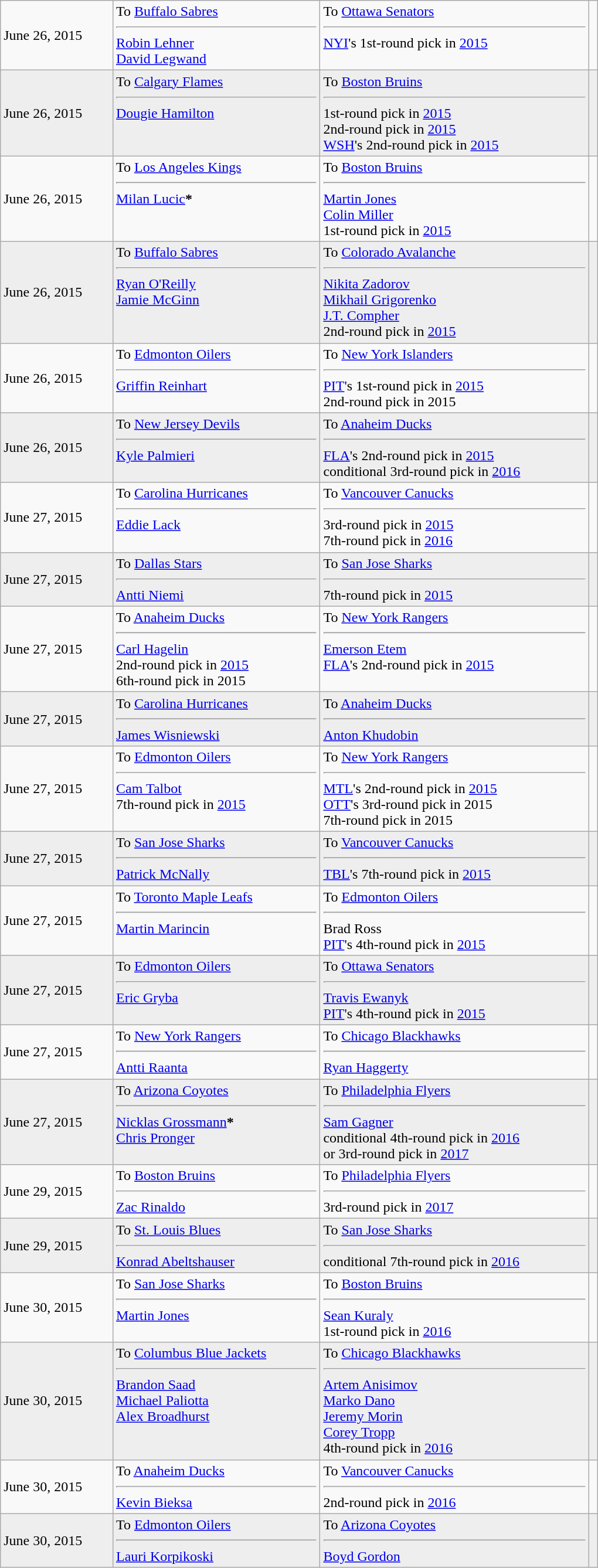<table class="wikitable" style="border:1px solid #999999; width:680px;">
<tr>
<td>June 26, 2015</td>
<td valign="top">To <a href='#'>Buffalo Sabres</a><hr> <a href='#'>Robin Lehner</a><br><a href='#'>David Legwand</a></td>
<td valign="top">To <a href='#'>Ottawa Senators</a><hr> <a href='#'>NYI</a>'s 1st-round pick in <a href='#'>2015</a></td>
<td></td>
</tr>
<tr bgcolor="eeeeee">
<td>June 26, 2015</td>
<td valign="top">To <a href='#'>Calgary Flames</a><hr> <a href='#'>Dougie Hamilton</a></td>
<td valign="top">To <a href='#'>Boston Bruins</a><hr> 1st-round pick in <a href='#'>2015</a><br>2nd-round pick in <a href='#'>2015</a><br><a href='#'>WSH</a>'s 2nd-round pick in <a href='#'>2015</a></td>
<td></td>
</tr>
<tr>
<td>June 26, 2015</td>
<td valign="top">To <a href='#'>Los Angeles Kings</a><hr> <a href='#'>Milan Lucic</a><span><strong>*</strong></span></td>
<td valign="top">To <a href='#'>Boston Bruins</a><hr> <a href='#'>Martin Jones</a> <br> <a href='#'>Colin Miller</a> <br> 1st-round pick in <a href='#'>2015</a></td>
<td></td>
</tr>
<tr bgcolor="eeeeee">
<td>June 26, 2015</td>
<td valign="top">To <a href='#'>Buffalo Sabres</a><hr> <a href='#'>Ryan O'Reilly</a> <br> <a href='#'>Jamie McGinn</a></td>
<td valign="top">To <a href='#'>Colorado Avalanche</a><hr> <a href='#'>Nikita Zadorov</a> <br> <a href='#'>Mikhail Grigorenko</a> <br> <a href='#'>J.T. Compher</a> <br> 2nd-round pick in <a href='#'>2015</a></td>
<td></td>
</tr>
<tr>
<td>June 26, 2015</td>
<td valign="top">To <a href='#'>Edmonton Oilers</a><hr> <a href='#'>Griffin Reinhart</a></td>
<td valign="top">To <a href='#'>New York Islanders</a><hr> <a href='#'>PIT</a>'s 1st-round pick in <a href='#'>2015</a> <br> 2nd-round pick in 2015</td>
<td></td>
</tr>
<tr bgcolor="eeeeee">
<td>June 26, 2015</td>
<td valign="top">To <a href='#'>New Jersey Devils</a><hr> <a href='#'>Kyle Palmieri</a></td>
<td valign="top">To <a href='#'>Anaheim Ducks</a><hr> <a href='#'>FLA</a>'s  2nd-round pick in <a href='#'>2015</a> <br> conditional 3rd-round pick in <a href='#'>2016</a></td>
<td></td>
</tr>
<tr>
<td>June 27, 2015</td>
<td valign="top">To <a href='#'>Carolina Hurricanes</a><hr> <a href='#'>Eddie Lack</a></td>
<td valign="top">To <a href='#'>Vancouver Canucks</a><hr> 3rd-round pick in <a href='#'>2015</a> <br> 7th-round pick in <a href='#'>2016</a></td>
<td></td>
</tr>
<tr bgcolor="eeeeee">
<td>June 27, 2015</td>
<td valign="top">To <a href='#'>Dallas Stars</a><hr> <a href='#'>Antti Niemi</a></td>
<td valign="top">To <a href='#'>San Jose Sharks</a><hr> 7th-round pick in <a href='#'>2015</a></td>
<td></td>
</tr>
<tr>
<td>June 27, 2015</td>
<td valign="top">To <a href='#'>Anaheim Ducks</a><hr> <a href='#'>Carl Hagelin</a> <br> 2nd-round pick in <a href='#'>2015</a> <br> 6th-round pick in 2015</td>
<td valign="top">To <a href='#'>New York Rangers</a><hr> <a href='#'>Emerson Etem</a> <br> <a href='#'>FLA</a>'s 2nd-round pick in <a href='#'>2015</a></td>
<td></td>
</tr>
<tr bgcolor="eeeeee">
<td>June 27, 2015</td>
<td valign="top">To <a href='#'>Carolina Hurricanes</a> <hr><a href='#'>James Wisniewski</a></td>
<td valign="top">To <a href='#'>Anaheim Ducks</a><hr> <a href='#'>Anton Khudobin</a></td>
<td></td>
</tr>
<tr>
<td>June 27, 2015</td>
<td valign="top">To <a href='#'>Edmonton Oilers</a><hr> <a href='#'>Cam Talbot</a> <br> 7th-round pick in <a href='#'>2015</a></td>
<td valign="top">To <a href='#'>New York Rangers</a><hr> <a href='#'>MTL</a>'s 2nd-round pick in <a href='#'>2015</a> <br> <a href='#'>OTT</a>'s 3rd-round pick in 2015 <br> 7th-round pick in 2015</td>
<td></td>
</tr>
<tr bgcolor="eeeeee">
<td>June 27, 2015</td>
<td valign="top">To <a href='#'>San Jose Sharks</a><hr> <a href='#'>Patrick McNally</a></td>
<td valign="top">To <a href='#'>Vancouver Canucks</a><hr> <a href='#'>TBL</a>'s 7th-round pick in <a href='#'>2015</a></td>
<td></td>
</tr>
<tr>
<td>June 27, 2015</td>
<td valign="top">To <a href='#'>Toronto Maple Leafs</a><hr> <a href='#'>Martin Marincin</a></td>
<td valign="top">To <a href='#'>Edmonton Oilers</a><hr> Brad Ross <br> <a href='#'>PIT</a>'s 4th-round pick in <a href='#'>2015</a></td>
<td></td>
</tr>
<tr bgcolor="eeeeee">
<td>June 27, 2015</td>
<td valign="top">To <a href='#'>Edmonton Oilers</a><hr> <a href='#'>Eric Gryba</a></td>
<td valign="top">To <a href='#'>Ottawa Senators</a><hr> <a href='#'>Travis Ewanyk</a> <br> <a href='#'>PIT</a>'s 4th-round pick in <a href='#'>2015</a></td>
<td></td>
</tr>
<tr>
<td>June 27, 2015</td>
<td valign="top">To <a href='#'>New York Rangers</a><hr> <a href='#'>Antti Raanta</a></td>
<td valign="top">To <a href='#'>Chicago Blackhawks</a><hr> <a href='#'>Ryan Haggerty</a></td>
<td></td>
</tr>
<tr bgcolor="eeeeee">
<td>June 27, 2015</td>
<td valign="top">To <a href='#'>Arizona Coyotes</a><hr> <a href='#'>Nicklas Grossmann</a><span><strong>*</strong></span> <br><a href='#'>Chris Pronger</a></td>
<td valign="top">To <a href='#'>Philadelphia Flyers</a><hr> <a href='#'>Sam Gagner</a> <br> conditional 4th-round pick in <a href='#'>2016</a><br>or 3rd-round pick in <a href='#'>2017</a></td>
<td></td>
</tr>
<tr>
<td>June 29, 2015</td>
<td valign="top">To <a href='#'>Boston Bruins</a><hr> <a href='#'>Zac Rinaldo</a></td>
<td valign="top">To <a href='#'>Philadelphia Flyers</a><hr> 3rd-round pick in <a href='#'>2017</a></td>
<td></td>
</tr>
<tr bgcolor="eeeeee">
<td>June 29, 2015</td>
<td valign="top">To <a href='#'>St. Louis Blues</a><hr> <a href='#'>Konrad Abeltshauser</a></td>
<td valign="top">To <a href='#'>San Jose Sharks</a><hr> conditional 7th-round pick in <a href='#'>2016</a></td>
<td></td>
</tr>
<tr>
<td>June 30, 2015</td>
<td valign="top">To <a href='#'>San Jose Sharks</a><hr> <a href='#'>Martin Jones</a></td>
<td valign="top">To <a href='#'>Boston Bruins</a><hr> <a href='#'>Sean Kuraly</a> <br> 1st-round pick in <a href='#'>2016</a></td>
<td></td>
</tr>
<tr bgcolor="eeeeee">
<td>June 30, 2015</td>
<td valign="top">To <a href='#'>Columbus Blue Jackets</a><hr> <a href='#'>Brandon Saad</a> <br> <a href='#'>Michael Paliotta</a> <br> <a href='#'>Alex Broadhurst</a></td>
<td valign="top">To <a href='#'>Chicago Blackhawks</a><hr> <a href='#'>Artem Anisimov</a> <br> <a href='#'>Marko Dano</a> <br> <a href='#'>Jeremy Morin</a> <br> <a href='#'>Corey Tropp</a> <br> 4th-round pick in <a href='#'>2016</a></td>
<td></td>
</tr>
<tr>
<td>June 30, 2015</td>
<td valign="top">To <a href='#'>Anaheim Ducks</a><hr> <a href='#'>Kevin Bieksa</a></td>
<td valign="top">To <a href='#'>Vancouver Canucks</a><hr> 2nd-round pick in <a href='#'>2016</a></td>
<td></td>
</tr>
<tr bgcolor="eeeeee">
<td>June 30, 2015</td>
<td valign="top">To <a href='#'>Edmonton Oilers</a><hr> <a href='#'>Lauri Korpikoski</a></td>
<td valign="top">To <a href='#'>Arizona Coyotes</a><hr> <a href='#'>Boyd Gordon</a></td>
<td></td>
</tr>
</table>
